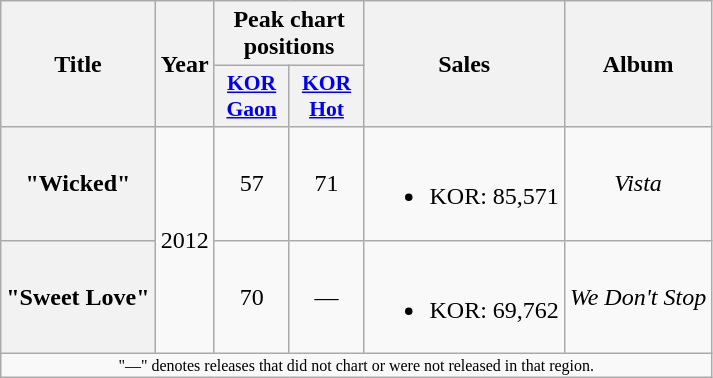<table class="wikitable plainrowheaders" style="text-align:center">
<tr>
<th scope="col" rowspan="2">Title</th>
<th scope="col" rowspan="2">Year</th>
<th scope="col" colspan="2">Peak chart positions</th>
<th scope="col" rowspan="2">Sales</th>
<th scope="col" rowspan="2">Album</th>
</tr>
<tr>
<th scope="col" style="width:3em;font-size:90%"><a href='#'>KOR Gaon</a><br></th>
<th scope="col" style="width:3em;font-size:90%"><a href='#'>KOR<br>Hot</a><br></th>
</tr>
<tr>
<th scope="row">"Wicked"<br></th>
<td rowspan="2">2012</td>
<td>57</td>
<td>71</td>
<td><br><ul><li>KOR: 85,571</li></ul></td>
<td><em>Vista</em> </td>
</tr>
<tr>
<th scope="row">"Sweet Love"<br></th>
<td>70</td>
<td>—</td>
<td><br><ul><li>KOR: 69,762</li></ul></td>
<td><em>We Don't Stop</em> </td>
</tr>
<tr>
<td colspan="8" style="font-size:8pt">"—" denotes releases that did not chart or were not released in that region.</td>
</tr>
</table>
